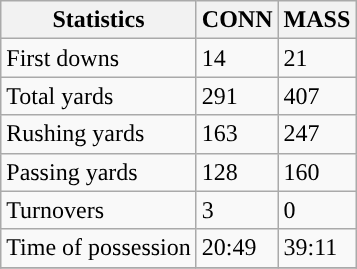<table class="wikitable">
<tr>
<th>Statistics</th>
<th>CONN</th>
<th>MASS</th>
</tr>
<tr>
<td>First downs</td>
<td>14</td>
<td>21</td>
</tr>
<tr>
<td>Total yards</td>
<td>291</td>
<td>407</td>
</tr>
<tr>
<td>Rushing yards</td>
<td>163</td>
<td>247</td>
</tr>
<tr>
<td>Passing yards</td>
<td>128</td>
<td>160</td>
</tr>
<tr>
<td>Turnovers</td>
<td>3</td>
<td>0</td>
</tr>
<tr>
<td>Time of possession</td>
<td>20:49</td>
<td>39:11</td>
</tr>
<tr>
</tr>
</table>
